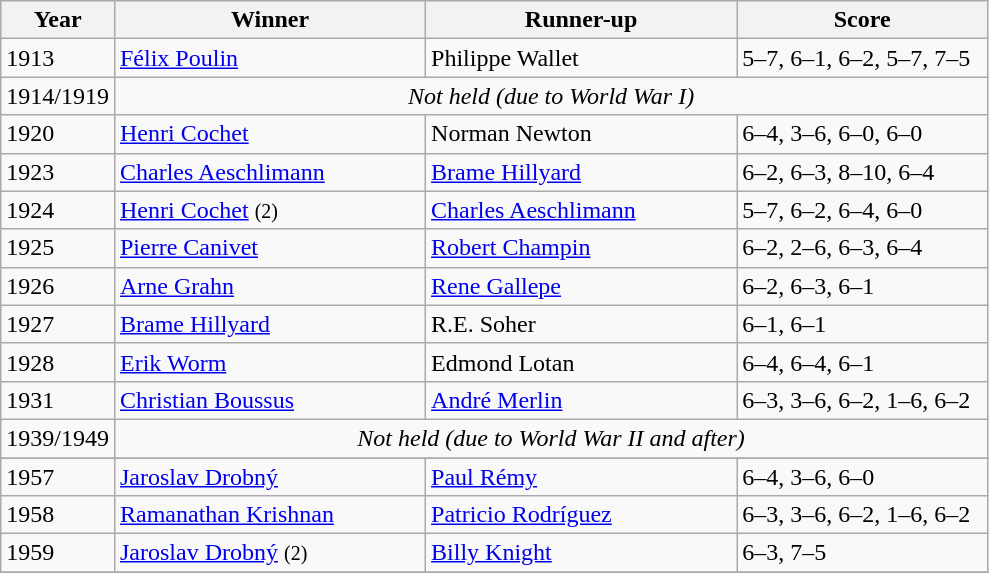<table class="wikitable">
<tr>
<th style="width:60px;">Year</th>
<th style="width:200px;">Winner</th>
<th style="width:200px;">Runner-up</th>
<th style="width:160px;">Score</th>
</tr>
<tr>
<td>1913</td>
<td> <a href='#'>Félix Poulin</a></td>
<td> Philippe Wallet</td>
<td>5–7, 6–1, 6–2, 5–7, 7–5</td>
</tr>
<tr>
<td>1914/1919</td>
<td colspan=4 align=center><em>Not held (due to World War I)</em></td>
</tr>
<tr>
<td>1920</td>
<td> <a href='#'>Henri Cochet</a></td>
<td> Norman Newton</td>
<td>6–4, 3–6, 6–0, 6–0</td>
</tr>
<tr>
<td>1923</td>
<td> <a href='#'>Charles Aeschlimann</a></td>
<td> <a href='#'>Brame Hillyard</a></td>
<td>6–2, 6–3, 8–10, 6–4</td>
</tr>
<tr>
<td>1924</td>
<td> <a href='#'>Henri Cochet</a> <small>(2)</small></td>
<td> <a href='#'>Charles Aeschlimann</a></td>
<td>5–7, 6–2, 6–4, 6–0</td>
</tr>
<tr>
<td>1925</td>
<td> <a href='#'>Pierre Canivet</a></td>
<td> <a href='#'>Robert Champin</a></td>
<td>6–2, 2–6, 6–3, 6–4</td>
</tr>
<tr>
<td>1926</td>
<td> <a href='#'>Arne Grahn</a></td>
<td> <a href='#'>Rene Gallepe</a></td>
<td>6–2, 6–3, 6–1</td>
</tr>
<tr>
<td>1927</td>
<td> <a href='#'>Brame Hillyard</a></td>
<td> R.E. Soher</td>
<td>6–1, 6–1</td>
</tr>
<tr>
<td>1928</td>
<td> <a href='#'>Erik Worm</a></td>
<td> Edmond Lotan</td>
<td>6–4, 6–4, 6–1</td>
</tr>
<tr>
<td>1931</td>
<td> <a href='#'>Christian Boussus</a></td>
<td> <a href='#'>André Merlin</a></td>
<td>6–3, 3–6, 6–2, 1–6, 6–2</td>
</tr>
<tr>
<td>1939/1949</td>
<td colspan=4 align=center><em>Not held (due to World War II and after)</em></td>
</tr>
<tr>
</tr>
<tr>
<td>1957</td>
<td> <a href='#'>Jaroslav Drobný</a></td>
<td> <a href='#'>Paul Rémy</a></td>
<td>6–4, 3–6, 6–0</td>
</tr>
<tr>
<td>1958</td>
<td> <a href='#'>Ramanathan Krishnan</a></td>
<td> <a href='#'>Patricio Rodríguez</a></td>
<td>6–3, 3–6, 6–2, 1–6, 6–2</td>
</tr>
<tr>
<td>1959</td>
<td> <a href='#'>Jaroslav Drobný</a> <small>(2)</small></td>
<td> <a href='#'>Billy Knight</a></td>
<td>6–3, 7–5</td>
</tr>
<tr>
</tr>
</table>
